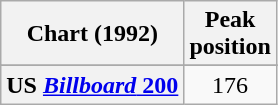<table class="wikitable sortable plainrowheaders" style="text-align:center">
<tr>
<th scope="col">Chart (1992)</th>
<th scope="col">Peak<br>position</th>
</tr>
<tr>
</tr>
<tr>
<th scope="row">US <a href='#'><em>Billboard</em> 200</a></th>
<td>176</td>
</tr>
</table>
